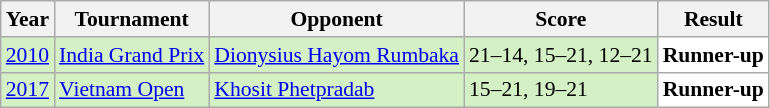<table class="sortable wikitable" style="font-size: 90%;">
<tr>
<th>Year</th>
<th>Tournament</th>
<th>Opponent</th>
<th>Score</th>
<th>Result</th>
</tr>
<tr style="background:#D4F1C5">
<td align="center"><a href='#'>2010</a></td>
<td align="left"><a href='#'>India Grand Prix</a></td>
<td align="left"> <a href='#'>Dionysius Hayom Rumbaka</a></td>
<td align="left">21–14, 15–21, 12–21</td>
<td style="text-align:left; background:white"> <strong>Runner-up</strong></td>
</tr>
<tr style="background:#D4F1C5">
<td align="center"><a href='#'>2017</a></td>
<td align="left"><a href='#'>Vietnam Open</a></td>
<td align="left"> <a href='#'>Khosit Phetpradab</a></td>
<td align="left">15–21, 19–21</td>
<td style="text-align:left; background:white"> <strong>Runner-up</strong></td>
</tr>
</table>
